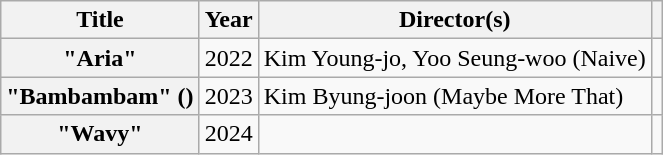<table class="wikitable plainrowheaders">
<tr>
<th scope="col">Title</th>
<th scope="col">Year</th>
<th scope="col">Director(s)</th>
<th scope="col"></th>
</tr>
<tr>
<th scope="row">"Aria"</th>
<td>2022</td>
<td>Kim Young-jo, Yoo Seung-woo (Naive)</td>
<td style="text-align:center"></td>
</tr>
<tr>
<th scope="row">"Bambambam" ()</th>
<td>2023</td>
<td>Kim Byung-joon (Maybe More That)</td>
<td style="text-align:center"></td>
</tr>
<tr>
<th scope="row">"Wavy"</th>
<td>2024</td>
<td></td>
<td style="text-align:center"></td>
</tr>
</table>
